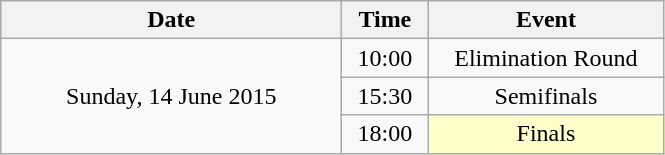<table class = "wikitable" style="text-align:center;">
<tr>
<th width=220>Date</th>
<th width=50>Time</th>
<th width=150>Event</th>
</tr>
<tr>
<td rowspan=3>Sunday, 14 June 2015</td>
<td>10:00</td>
<td>Elimination Round</td>
</tr>
<tr>
<td>15:30</td>
<td>Semifinals</td>
</tr>
<tr>
<td>18:00</td>
<td bgcolor=ffffcc>Finals</td>
</tr>
</table>
